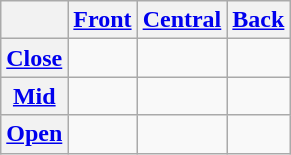<table class="wikitable" style="text-align:center">
<tr>
<th></th>
<th><a href='#'>Front</a></th>
<th><a href='#'>Central</a></th>
<th><a href='#'>Back</a></th>
</tr>
<tr>
<th><a href='#'>Close</a></th>
<td></td>
<td> <br> </td>
<td></td>
</tr>
<tr>
<th><a href='#'>Mid</a></th>
<td><br> </td>
<td></td>
<td><br> </td>
</tr>
<tr>
<th><a href='#'>Open</a></th>
<td> </td>
<td><br> </td>
<td></td>
</tr>
</table>
